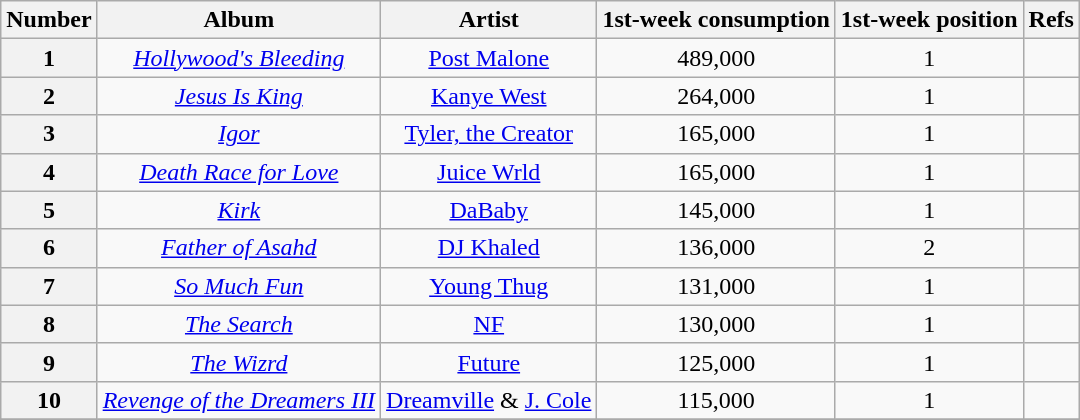<table class="wikitable sortable" style="text-align:center;">
<tr>
<th scope="col">Number</th>
<th scope="col">Album</th>
<th scope="col">Artist</th>
<th scope="col">1st-week consumption</th>
<th scope="col">1st-week position</th>
<th scope="col">Refs</th>
</tr>
<tr>
<th scope="row">1</th>
<td><em><a href='#'>Hollywood's Bleeding</a></em></td>
<td><a href='#'>Post Malone</a></td>
<td>489,000</td>
<td>1</td>
<td></td>
</tr>
<tr>
<th scope="row">2</th>
<td><em><a href='#'>Jesus Is King</a></em></td>
<td><a href='#'>Kanye West</a></td>
<td>264,000</td>
<td>1</td>
<td></td>
</tr>
<tr>
<th scope="row">3</th>
<td><em><a href='#'>Igor</a></em></td>
<td><a href='#'>Tyler, the Creator</a></td>
<td>165,000</td>
<td>1</td>
<td></td>
</tr>
<tr>
<th scope="row">4</th>
<td><em><a href='#'>Death Race for Love</a></em></td>
<td><a href='#'>Juice Wrld</a></td>
<td>165,000</td>
<td>1</td>
<td></td>
</tr>
<tr>
<th scope="row">5</th>
<td><em><a href='#'>Kirk</a></em></td>
<td><a href='#'>DaBaby</a></td>
<td>145,000</td>
<td>1</td>
<td></td>
</tr>
<tr>
<th scope="row">6</th>
<td><em><a href='#'>Father of Asahd</a></em></td>
<td><a href='#'>DJ Khaled</a></td>
<td>136,000</td>
<td>2</td>
<td></td>
</tr>
<tr>
<th scope="row">7</th>
<td><em><a href='#'>So Much Fun</a></em></td>
<td><a href='#'>Young Thug</a></td>
<td>131,000</td>
<td>1</td>
<td></td>
</tr>
<tr>
<th scope="row">8</th>
<td><em><a href='#'>The Search</a></em></td>
<td><a href='#'>NF</a></td>
<td>130,000</td>
<td>1</td>
<td></td>
</tr>
<tr>
<th scope="row">9</th>
<td><em><a href='#'>The Wizrd</a></em></td>
<td><a href='#'>Future</a></td>
<td>125,000</td>
<td>1</td>
<td></td>
</tr>
<tr>
<th scope="row">10</th>
<td><em><a href='#'>Revenge of the Dreamers III</a></em></td>
<td><a href='#'>Dreamville</a> & <a href='#'>J. Cole</a></td>
<td>115,000</td>
<td>1</td>
<td></td>
</tr>
<tr>
</tr>
</table>
